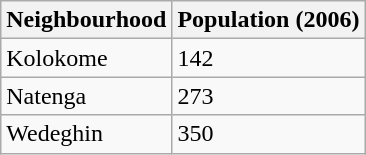<table class="wikitable">
<tr>
<th>Neighbourhood</th>
<th>Population (2006)</th>
</tr>
<tr>
<td>Kolokome</td>
<td>142</td>
</tr>
<tr>
<td>Natenga</td>
<td>273</td>
</tr>
<tr>
<td>Wedeghin</td>
<td>350</td>
</tr>
</table>
